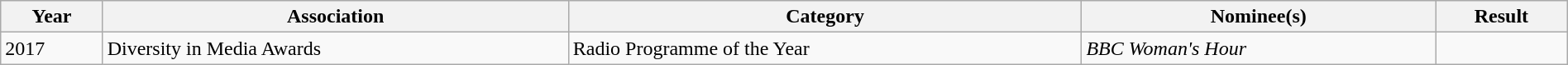<table class="wikitable" width="100%">
<tr>
<th>Year</th>
<th>Association</th>
<th>Category</th>
<th>Nominee(s)</th>
<th>Result</th>
</tr>
<tr>
<td rowspan="1">2017</td>
<td rowspan="1">Diversity in Media Awards</td>
<td>Radio Programme of the Year</td>
<td><em>BBC Woman's Hour</em></td>
<td></td>
</tr>
</table>
